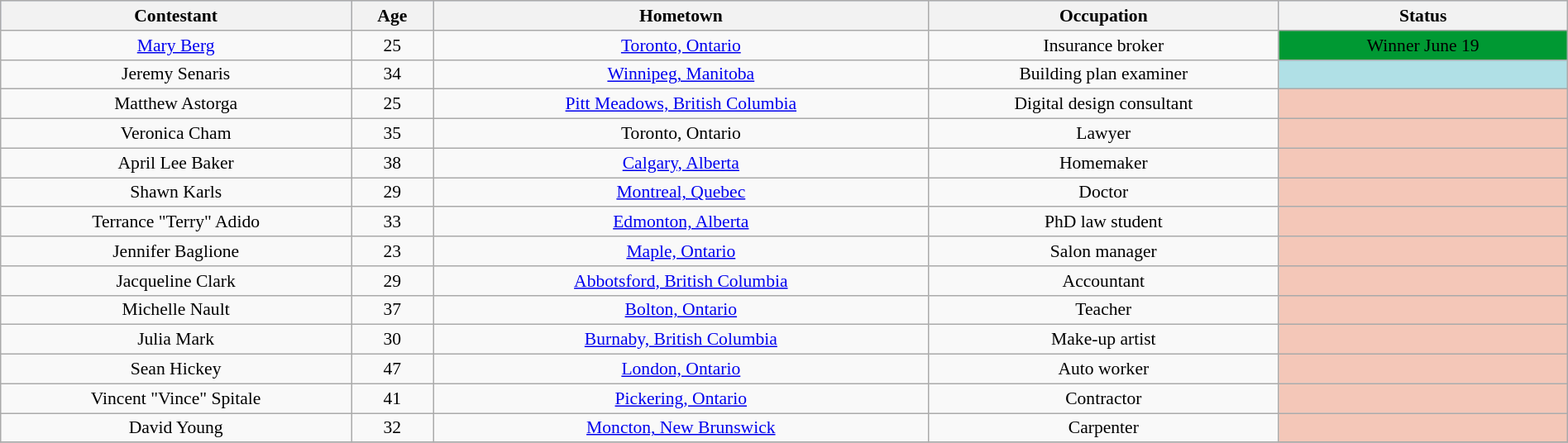<table class="wikitable sortable" style="text-align:center; font-size:90%; width:100%;">
<tr style="background:#C1D8FF;">
<th style="width:17%;">Contestant</th>
<th style="width:4%;">Age</th>
<th style="width:24%;">Hometown</th>
<th style="width:17%;">Occupation</th>
<th style="width:14%;">Status</th>
</tr>
<tr>
<td><a href='#'>Mary Berg</a></td>
<td>25</td>
<td><a href='#'>Toronto, Ontario</a></td>
<td>Insurance broker</td>
<td style="background:#093;"><span>Winner June 19</span></td>
</tr>
<tr>
<td>Jeremy Senaris</td>
<td>34</td>
<td><a href='#'>Winnipeg, Manitoba</a></td>
<td>Building plan examiner</td>
<td style="background:#B0E0E6; text-align:center;" rowspan="1"></td>
</tr>
<tr>
<td>Matthew Astorga</td>
<td>25</td>
<td><a href='#'>Pitt Meadows, British Columbia</a></td>
<td>Digital design consultant</td>
<td style="background:#f4c7b8;"></td>
</tr>
<tr>
<td>Veronica Cham</td>
<td>35</td>
<td>Toronto, Ontario</td>
<td>Lawyer</td>
<td style="background:#f4c7b8;"></td>
</tr>
<tr>
<td>April Lee Baker</td>
<td>38</td>
<td><a href='#'>Calgary, Alberta</a></td>
<td>Homemaker</td>
<td style="background:#f4c7b8;"></td>
</tr>
<tr>
<td>Shawn Karls</td>
<td>29</td>
<td><a href='#'>Montreal, Quebec</a></td>
<td>Doctor</td>
<td style="background:#f4c7b8;"></td>
</tr>
<tr>
<td>Terrance "Terry" Adido</td>
<td>33</td>
<td><a href='#'>Edmonton, Alberta</a></td>
<td>PhD law student</td>
<td style="background:#f4c7b8;"></td>
</tr>
<tr>
<td>Jennifer Baglione</td>
<td>23</td>
<td><a href='#'>Maple, Ontario</a></td>
<td>Salon manager</td>
<td style="background:#f4c7b8;"></td>
</tr>
<tr>
<td>Jacqueline Clark</td>
<td>29</td>
<td><a href='#'>Abbotsford, British Columbia</a></td>
<td>Accountant</td>
<td style="background:#f4c7b8;"></td>
</tr>
<tr>
<td>Michelle Nault</td>
<td>37</td>
<td><a href='#'>Bolton, Ontario</a></td>
<td>Teacher</td>
<td style="background:#f4c7b8;"></td>
</tr>
<tr>
<td>Julia Mark</td>
<td>30</td>
<td><a href='#'>Burnaby, British Columbia</a></td>
<td>Make-up artist</td>
<td style="background:#f4c7b8;"></td>
</tr>
<tr>
<td>Sean Hickey</td>
<td>47</td>
<td><a href='#'>London, Ontario</a></td>
<td>Auto worker</td>
<td style="background:#f4c7b8;"></td>
</tr>
<tr>
<td>Vincent "Vince" Spitale</td>
<td>41</td>
<td><a href='#'>Pickering, Ontario</a></td>
<td>Contractor</td>
<td style="background:#f4c7b8;"></td>
</tr>
<tr>
<td>David Young</td>
<td>32</td>
<td><a href='#'>Moncton, New Brunswick</a></td>
<td>Carpenter</td>
<td style="background:#f4c7b8;"></td>
</tr>
<tr>
</tr>
</table>
